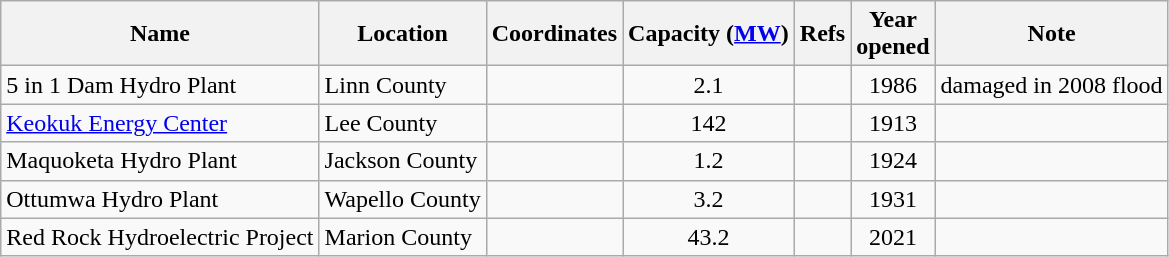<table class="wikitable sortable">
<tr>
<th>Name</th>
<th>Location</th>
<th>Coordinates</th>
<th>Capacity (<a href='#'>MW</a>)</th>
<th>Refs</th>
<th>Year<br>opened</th>
<th>Note</th>
</tr>
<tr>
<td>5 in 1 Dam Hydro Plant</td>
<td>Linn County</td>
<td></td>
<td align="center">2.1</td>
<td></td>
<td align="center">1986</td>
<td>damaged in 2008 flood</td>
</tr>
<tr>
<td><a href='#'>Keokuk Energy Center</a></td>
<td>Lee County</td>
<td></td>
<td align="center">142</td>
<td></td>
<td align="center">1913</td>
<td></td>
</tr>
<tr>
<td>Maquoketa Hydro Plant</td>
<td>Jackson County</td>
<td></td>
<td align="center">1.2</td>
<td></td>
<td align="center">1924</td>
<td></td>
</tr>
<tr>
<td>Ottumwa Hydro Plant</td>
<td>Wapello County</td>
<td></td>
<td align="center">3.2</td>
<td></td>
<td align="center">1931</td>
<td></td>
</tr>
<tr>
<td>Red Rock Hydroelectric Project</td>
<td>Marion County</td>
<td></td>
<td align="center">43.2</td>
<td></td>
<td align="center">2021</td>
<td></td>
</tr>
</table>
